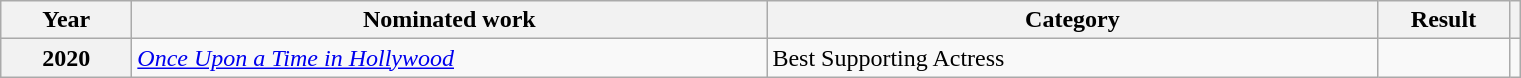<table class=wikitable>
<tr>
<th scope="col" style="width:5em;">Year</th>
<th scope="col" style="width:26em;">Nominated work</th>
<th scope="col" style="width:25em;">Category</th>
<th scope="col" style="width:5em;">Result</th>
<th scope="col"></th>
</tr>
<tr>
<th scope="row">2020</th>
<td><em><a href='#'>Once Upon a Time in Hollywood</a></em></td>
<td>Best Supporting Actress</td>
<td></td>
<td style="text-align:center;"></td>
</tr>
</table>
